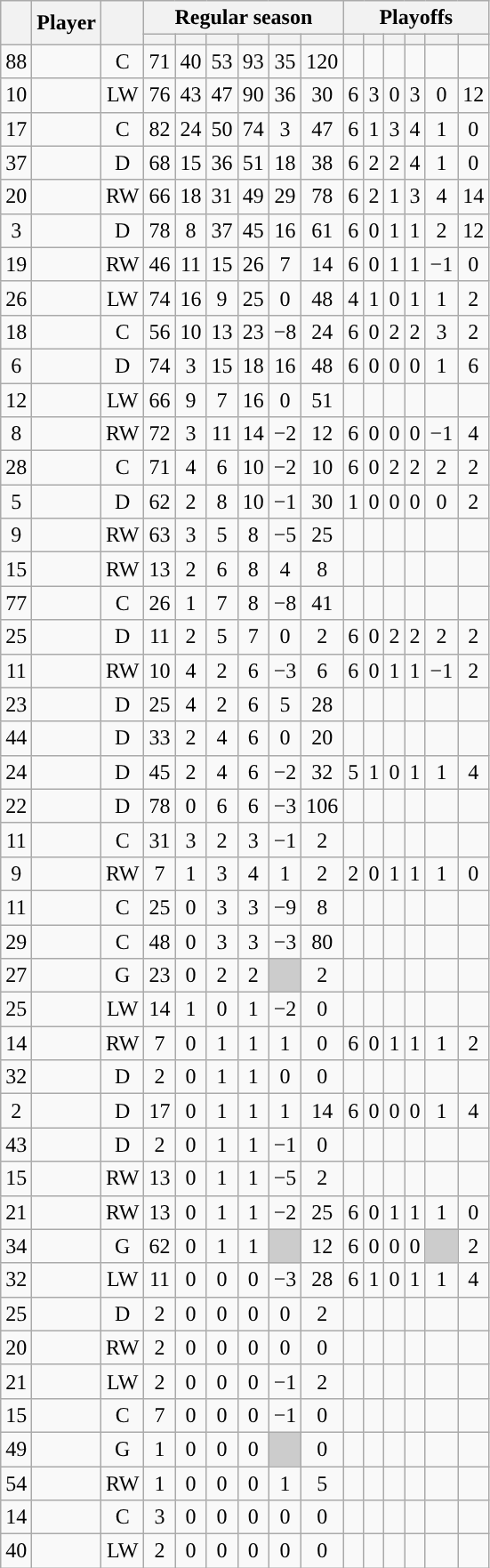<table class="wikitable sortable plainrowheaders" style="text-align:center;">
<tr>
<th scope="col" data-sort-type="number" rowspan="2"></th>
<th scope="col" rowspan="2">Player</th>
<th scope="col" rowspan="2"></th>
<th scope=colgroup colspan=6>Regular season</th>
<th scope=colgroup colspan=6>Playoffs</th>
</tr>
<tr>
<th scope="col" data-sort-type="number"></th>
<th scope="col" data-sort-type="number"></th>
<th scope="col" data-sort-type="number"></th>
<th scope="col" data-sort-type="number"></th>
<th scope="col" data-sort-type="number"></th>
<th scope="col" data-sort-type="number"></th>
<th scope="col" data-sort-type="number"></th>
<th scope="col" data-sort-type="number"></th>
<th scope="col" data-sort-type="number"></th>
<th scope="col" data-sort-type="number"></th>
<th scope="col" data-sort-type="number"></th>
<th scope="col" data-sort-type="number"></th>
</tr>
<tr>
<td scope="row">88</td>
<td align="left"></td>
<td>C</td>
<td>71</td>
<td>40</td>
<td>53</td>
<td>93</td>
<td>35</td>
<td>120</td>
<td></td>
<td></td>
<td></td>
<td></td>
<td></td>
<td></td>
</tr>
<tr>
<td scope="row">10</td>
<td align="left"></td>
<td>LW</td>
<td>76</td>
<td>43</td>
<td>47</td>
<td>90</td>
<td>36</td>
<td>30</td>
<td>6</td>
<td>3</td>
<td>0</td>
<td>3</td>
<td>0</td>
<td>12</td>
</tr>
<tr>
<td scope="row">17</td>
<td align="left"></td>
<td>C</td>
<td>82</td>
<td>24</td>
<td>50</td>
<td>74</td>
<td>3</td>
<td>47</td>
<td>6</td>
<td>1</td>
<td>3</td>
<td>4</td>
<td>1</td>
<td>0</td>
</tr>
<tr>
<td scope="row">37</td>
<td align="left"></td>
<td>D</td>
<td>68</td>
<td>15</td>
<td>36</td>
<td>51</td>
<td>18</td>
<td>38</td>
<td>6</td>
<td>2</td>
<td>2</td>
<td>4</td>
<td>1</td>
<td>0</td>
</tr>
<tr>
<td scope="row">20</td>
<td align="left"></td>
<td>RW</td>
<td>66</td>
<td>18</td>
<td>31</td>
<td>49</td>
<td>29</td>
<td>78</td>
<td>6</td>
<td>2</td>
<td>1</td>
<td>3</td>
<td>4</td>
<td>14</td>
</tr>
<tr>
<td scope="row">3</td>
<td align="left"></td>
<td>D</td>
<td>78</td>
<td>8</td>
<td>37</td>
<td>45</td>
<td>16</td>
<td>61</td>
<td>6</td>
<td>0</td>
<td>1</td>
<td>1</td>
<td>2</td>
<td>12</td>
</tr>
<tr>
<td scope="row">19</td>
<td align="left"></td>
<td>RW</td>
<td>46</td>
<td>11</td>
<td>15</td>
<td>26</td>
<td>7</td>
<td>14</td>
<td>6</td>
<td>0</td>
<td>1</td>
<td>1</td>
<td>−1</td>
<td>0</td>
</tr>
<tr>
<td scope="row">26</td>
<td align="left"></td>
<td>LW</td>
<td>74</td>
<td>16</td>
<td>9</td>
<td>25</td>
<td>0</td>
<td>48</td>
<td>4</td>
<td>1</td>
<td>0</td>
<td>1</td>
<td>1</td>
<td>2</td>
</tr>
<tr>
<td scope="row">18</td>
<td align="left"></td>
<td>C</td>
<td>56</td>
<td>10</td>
<td>13</td>
<td>23</td>
<td>−8</td>
<td>24</td>
<td>6</td>
<td>0</td>
<td>2</td>
<td>2</td>
<td>3</td>
<td>2</td>
</tr>
<tr>
<td scope="row">6</td>
<td align="left"></td>
<td>D</td>
<td>74</td>
<td>3</td>
<td>15</td>
<td>18</td>
<td>16</td>
<td>48</td>
<td>6</td>
<td>0</td>
<td>0</td>
<td>0</td>
<td>1</td>
<td>6</td>
</tr>
<tr>
<td scope="row">12</td>
<td align="left"></td>
<td>LW</td>
<td>66</td>
<td>9</td>
<td>7</td>
<td>16</td>
<td>0</td>
<td>51</td>
<td></td>
<td></td>
<td></td>
<td></td>
<td></td>
<td></td>
</tr>
<tr>
<td scope="row">8</td>
<td align="left"></td>
<td>RW</td>
<td>72</td>
<td>3</td>
<td>11</td>
<td>14</td>
<td>−2</td>
<td>12</td>
<td>6</td>
<td>0</td>
<td>0</td>
<td>0</td>
<td>−1</td>
<td>4</td>
</tr>
<tr>
<td scope="row">28</td>
<td align="left"></td>
<td>C</td>
<td>71</td>
<td>4</td>
<td>6</td>
<td>10</td>
<td>−2</td>
<td>10</td>
<td>6</td>
<td>0</td>
<td>2</td>
<td>2</td>
<td>2</td>
<td>2</td>
</tr>
<tr>
<td scope="row">5</td>
<td align="left"></td>
<td>D</td>
<td>62</td>
<td>2</td>
<td>8</td>
<td>10</td>
<td>−1</td>
<td>30</td>
<td>1</td>
<td>0</td>
<td>0</td>
<td>0</td>
<td>0</td>
<td>2</td>
</tr>
<tr>
<td scope="row">9</td>
<td align="left"></td>
<td>RW</td>
<td>63</td>
<td>3</td>
<td>5</td>
<td>8</td>
<td>−5</td>
<td>25</td>
<td></td>
<td></td>
<td></td>
<td></td>
<td></td>
<td></td>
</tr>
<tr>
<td scope="row">15</td>
<td align="left"></td>
<td>RW</td>
<td>13</td>
<td>2</td>
<td>6</td>
<td>8</td>
<td>4</td>
<td>8</td>
<td></td>
<td></td>
<td></td>
<td></td>
<td></td>
<td></td>
</tr>
<tr>
<td scope="row">77</td>
<td align="left"></td>
<td>C</td>
<td>26</td>
<td>1</td>
<td>7</td>
<td>8</td>
<td>−8</td>
<td>41</td>
<td></td>
<td></td>
<td></td>
<td></td>
<td></td>
<td></td>
</tr>
<tr>
<td scope="row">25</td>
<td align="left"></td>
<td>D</td>
<td>11</td>
<td>2</td>
<td>5</td>
<td>7</td>
<td>0</td>
<td>2</td>
<td>6</td>
<td>0</td>
<td>2</td>
<td>2</td>
<td>2</td>
<td>2</td>
</tr>
<tr>
<td scope="row">11</td>
<td align="left"></td>
<td>RW</td>
<td>10</td>
<td>4</td>
<td>2</td>
<td>6</td>
<td>−3</td>
<td>6</td>
<td>6</td>
<td>0</td>
<td>1</td>
<td>1</td>
<td>−1</td>
<td>2</td>
</tr>
<tr>
<td scope="row">23</td>
<td align="left"></td>
<td>D</td>
<td>25</td>
<td>4</td>
<td>2</td>
<td>6</td>
<td>5</td>
<td>28</td>
<td></td>
<td></td>
<td></td>
<td></td>
<td></td>
<td></td>
</tr>
<tr>
<td scope="row">44</td>
<td align="left"></td>
<td>D</td>
<td>33</td>
<td>2</td>
<td>4</td>
<td>6</td>
<td>0</td>
<td>20</td>
<td></td>
<td></td>
<td></td>
<td></td>
<td></td>
<td></td>
</tr>
<tr>
<td scope="row">24</td>
<td align="left"></td>
<td>D</td>
<td>45</td>
<td>2</td>
<td>4</td>
<td>6</td>
<td>−2</td>
<td>32</td>
<td>5</td>
<td>1</td>
<td>0</td>
<td>1</td>
<td>1</td>
<td>4</td>
</tr>
<tr>
<td scope="row">22</td>
<td align="left"></td>
<td>D</td>
<td>78</td>
<td>0</td>
<td>6</td>
<td>6</td>
<td>−3</td>
<td>106</td>
<td></td>
<td></td>
<td></td>
<td></td>
<td></td>
<td></td>
</tr>
<tr>
<td scope="row">11</td>
<td align="left"></td>
<td>C</td>
<td>31</td>
<td>3</td>
<td>2</td>
<td>3</td>
<td>−1</td>
<td>2</td>
<td></td>
<td></td>
<td></td>
<td></td>
<td></td>
<td></td>
</tr>
<tr>
<td scope="row">9</td>
<td align="left"></td>
<td>RW</td>
<td>7</td>
<td>1</td>
<td>3</td>
<td>4</td>
<td>1</td>
<td>2</td>
<td>2</td>
<td>0</td>
<td>1</td>
<td>1</td>
<td>1</td>
<td>0</td>
</tr>
<tr>
<td scope="row">11</td>
<td align="left"></td>
<td>C</td>
<td>25</td>
<td>0</td>
<td>3</td>
<td>3</td>
<td>−9</td>
<td>8</td>
<td></td>
<td></td>
<td></td>
<td></td>
<td></td>
<td></td>
</tr>
<tr>
<td scope="row">29</td>
<td align="left"></td>
<td>C</td>
<td>48</td>
<td>0</td>
<td>3</td>
<td>3</td>
<td>−3</td>
<td>80</td>
<td></td>
<td></td>
<td></td>
<td></td>
<td></td>
<td></td>
</tr>
<tr>
<td scope="row">27</td>
<td align="left"></td>
<td>G</td>
<td>23</td>
<td>0</td>
<td>2</td>
<td>2</td>
<td style="background:#ccc"></td>
<td>2</td>
<td></td>
<td></td>
<td></td>
<td></td>
<td></td>
<td></td>
</tr>
<tr>
<td scope="row">25</td>
<td align="left"></td>
<td>LW</td>
<td>14</td>
<td>1</td>
<td>0</td>
<td>1</td>
<td>−2</td>
<td>0</td>
<td></td>
<td></td>
<td></td>
<td></td>
<td></td>
<td></td>
</tr>
<tr>
<td scope="row">14</td>
<td align="left"></td>
<td>RW</td>
<td>7</td>
<td>0</td>
<td>1</td>
<td>1</td>
<td>1</td>
<td>0</td>
<td>6</td>
<td>0</td>
<td>1</td>
<td>1</td>
<td>1</td>
<td>2</td>
</tr>
<tr>
<td scope="row">32</td>
<td align="left"></td>
<td>D</td>
<td>2</td>
<td>0</td>
<td>1</td>
<td>1</td>
<td>0</td>
<td>0</td>
<td></td>
<td></td>
<td></td>
<td></td>
<td></td>
<td></td>
</tr>
<tr>
<td scope="row">2</td>
<td align="left"></td>
<td>D</td>
<td>17</td>
<td>0</td>
<td>1</td>
<td>1</td>
<td>1</td>
<td>14</td>
<td>6</td>
<td>0</td>
<td>0</td>
<td>0</td>
<td>1</td>
<td>4</td>
</tr>
<tr>
<td scope="row">43</td>
<td align="left"></td>
<td>D</td>
<td>2</td>
<td>0</td>
<td>1</td>
<td>1</td>
<td>−1</td>
<td>0</td>
<td></td>
<td></td>
<td></td>
<td></td>
<td></td>
<td></td>
</tr>
<tr>
<td scope="row">15</td>
<td align="left"></td>
<td>RW</td>
<td>13</td>
<td>0</td>
<td>1</td>
<td>1</td>
<td>−5</td>
<td>2</td>
<td></td>
<td></td>
<td></td>
<td></td>
<td></td>
<td></td>
</tr>
<tr>
<td scope="row">21</td>
<td align="left"></td>
<td>RW</td>
<td>13</td>
<td>0</td>
<td>1</td>
<td>1</td>
<td>−2</td>
<td>25</td>
<td>6</td>
<td>0</td>
<td>1</td>
<td>1</td>
<td>1</td>
<td>0</td>
</tr>
<tr>
<td scope="row">34</td>
<td align="left"></td>
<td>G</td>
<td>62</td>
<td>0</td>
<td>1</td>
<td>1</td>
<td style="background:#ccc"></td>
<td>12</td>
<td>6</td>
<td>0</td>
<td>0</td>
<td>0</td>
<td style="background:#ccc"></td>
<td>2</td>
</tr>
<tr>
<td scope="row">32</td>
<td align="left"></td>
<td>LW</td>
<td>11</td>
<td>0</td>
<td>0</td>
<td>0</td>
<td>−3</td>
<td>28</td>
<td>6</td>
<td>1</td>
<td>0</td>
<td>1</td>
<td>1</td>
<td>4</td>
</tr>
<tr>
<td scope="row">25</td>
<td align="left"></td>
<td>D</td>
<td>2</td>
<td>0</td>
<td>0</td>
<td>0</td>
<td>0</td>
<td>2</td>
<td></td>
<td></td>
<td></td>
<td></td>
<td></td>
<td></td>
</tr>
<tr>
<td scope="row">20</td>
<td align="left"></td>
<td>RW</td>
<td>2</td>
<td>0</td>
<td>0</td>
<td>0</td>
<td>0</td>
<td>0</td>
<td></td>
<td></td>
<td></td>
<td></td>
<td></td>
<td></td>
</tr>
<tr>
<td scope="row">21</td>
<td align="left"></td>
<td>LW</td>
<td>2</td>
<td>0</td>
<td>0</td>
<td>0</td>
<td>−1</td>
<td>2</td>
<td></td>
<td></td>
<td></td>
<td></td>
<td></td>
<td></td>
</tr>
<tr>
<td scope="row">15</td>
<td align="left"></td>
<td>C</td>
<td>7</td>
<td>0</td>
<td>0</td>
<td>0</td>
<td>−1</td>
<td>0</td>
<td></td>
<td></td>
<td></td>
<td></td>
<td></td>
<td></td>
</tr>
<tr>
<td scope="row">49</td>
<td align="left"></td>
<td>G</td>
<td>1</td>
<td>0</td>
<td>0</td>
<td>0</td>
<td style="background:#ccc"></td>
<td>0</td>
<td></td>
<td></td>
<td></td>
<td></td>
<td></td>
<td></td>
</tr>
<tr>
<td scope="row">54</td>
<td align="left"></td>
<td>RW</td>
<td>1</td>
<td>0</td>
<td>0</td>
<td>0</td>
<td>1</td>
<td>5</td>
<td></td>
<td></td>
<td></td>
<td></td>
<td></td>
<td></td>
</tr>
<tr>
<td scope="row">14</td>
<td align="left"></td>
<td>C</td>
<td>3</td>
<td>0</td>
<td>0</td>
<td>0</td>
<td>0</td>
<td>0</td>
<td></td>
<td></td>
<td></td>
<td></td>
<td></td>
<td></td>
</tr>
<tr>
<td scope="row">40</td>
<td align="left"></td>
<td>LW</td>
<td>2</td>
<td>0</td>
<td>0</td>
<td>0</td>
<td>0</td>
<td>0</td>
<td></td>
<td></td>
<td></td>
<td></td>
<td></td>
<td></td>
</tr>
</table>
